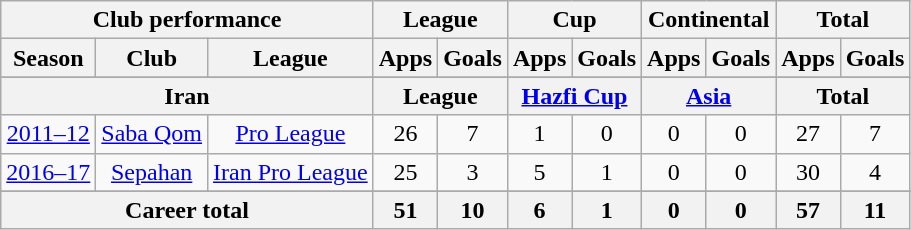<table class="wikitable" style="text-align:center">
<tr>
<th colspan=3>Club performance</th>
<th colspan=2>League</th>
<th colspan=2>Cup</th>
<th colspan=2>Continental</th>
<th colspan=2>Total</th>
</tr>
<tr>
<th>Season</th>
<th>Club</th>
<th>League</th>
<th>Apps</th>
<th>Goals</th>
<th>Apps</th>
<th>Goals</th>
<th>Apps</th>
<th>Goals</th>
<th>Apps</th>
<th>Goals</th>
</tr>
<tr>
</tr>
<tr>
<th colspan=3>Iran</th>
<th colspan=2>League</th>
<th colspan=2><a href='#'>Hazfi Cup</a></th>
<th colspan=2><a href='#'>Asia</a></th>
<th colspan=2>Total</th>
</tr>
<tr>
<td><a href='#'>2011–12</a></td>
<td rowspan="1"><a href='#'>Saba Qom</a></td>
<td rowspan="1"><a href='#'>Pro League</a></td>
<td>26</td>
<td>7</td>
<td>1</td>
<td>0</td>
<td>0</td>
<td>0</td>
<td>27</td>
<td>7</td>
</tr>
<tr>
<td><a href='#'>2016–17</a></td>
<td rowspan=1><a href='#'>Sepahan</a></td>
<td rowspan=1><a href='#'>Iran Pro League</a></td>
<td>25</td>
<td>3</td>
<td>5</td>
<td>1</td>
<td>0</td>
<td>0</td>
<td>30</td>
<td>4</td>
</tr>
<tr>
</tr>
<tr>
<th colspan=3>Career total</th>
<th>51</th>
<th>10</th>
<th>6</th>
<th>1</th>
<th>0</th>
<th>0</th>
<th>57</th>
<th>11</th>
</tr>
</table>
